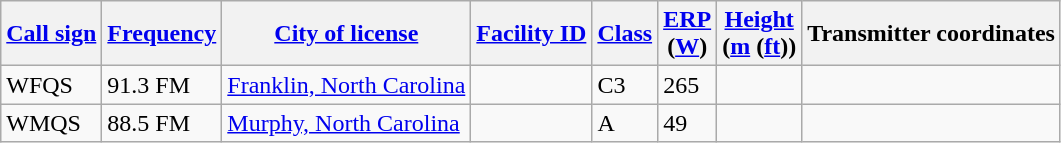<table class="wikitable sortable">
<tr>
<th><a href='#'>Call sign</a></th>
<th data-sort-type="number"><a href='#'>Frequency</a></th>
<th><a href='#'>City of license</a></th>
<th data-sort-type="number"><a href='#'>Facility ID</a></th>
<th><a href='#'>Class</a></th>
<th data-sort-type="number"><a href='#'>ERP</a><br>(<a href='#'>W</a>)</th>
<th data-sort-type="number"><a href='#'>Height</a><br>(<a href='#'>m</a> (<a href='#'>ft</a>))</th>
<th class="unsortable">Transmitter coordinates</th>
</tr>
<tr>
<td>WFQS</td>
<td>91.3 FM</td>
<td><a href='#'>Franklin, North Carolina</a></td>
<td></td>
<td>C3</td>
<td>265</td>
<td></td>
<td></td>
</tr>
<tr>
<td>WMQS</td>
<td>88.5 FM</td>
<td><a href='#'>Murphy, North Carolina</a></td>
<td></td>
<td>A</td>
<td>49</td>
<td></td>
<td></td>
</tr>
</table>
